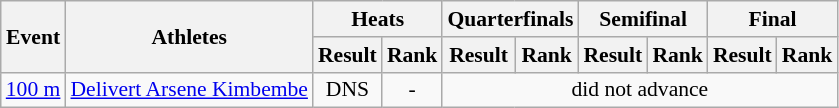<table class="wikitable" border="1" style="font-size:90%">
<tr>
<th rowspan="2">Event</th>
<th rowspan="2">Athletes</th>
<th colspan="2">Heats</th>
<th colspan="2">Quarterfinals</th>
<th colspan="2">Semifinal</th>
<th colspan="2">Final</th>
</tr>
<tr>
<th>Result</th>
<th>Rank</th>
<th>Result</th>
<th>Rank</th>
<th>Result</th>
<th>Rank</th>
<th>Result</th>
<th>Rank</th>
</tr>
<tr>
<td><a href='#'>100 m</a></td>
<td><a href='#'>Delivert Arsene Kimbembe</a></td>
<td align=center>DNS</td>
<td align=center>-</td>
<td align=center colspan=6>did not advance</td>
</tr>
</table>
